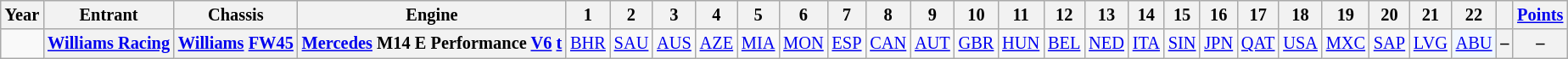<table class="wikitable" style="text-align:center; font-size:85%">
<tr>
<th>Year</th>
<th>Entrant</th>
<th>Chassis</th>
<th>Engine</th>
<th>1</th>
<th>2</th>
<th>3</th>
<th>4</th>
<th>5</th>
<th>6</th>
<th>7</th>
<th>8</th>
<th>9</th>
<th>10</th>
<th>11</th>
<th>12</th>
<th>13</th>
<th>14</th>
<th>15</th>
<th>16</th>
<th>17</th>
<th>18</th>
<th>19</th>
<th>20</th>
<th>21</th>
<th>22</th>
<th></th>
<th><a href='#'>Points</a></th>
</tr>
<tr>
<td id=2023R></td>
<th nowrap><a href='#'>Williams Racing</a></th>
<th nowrap><a href='#'>Williams</a> <a href='#'>FW45</a></th>
<th nowrap><a href='#'>Mercedes</a> M14 E Performance <a href='#'>V6</a> <a href='#'>t</a></th>
<td><a href='#'>BHR</a></td>
<td><a href='#'>SAU</a></td>
<td><a href='#'>AUS</a></td>
<td><a href='#'>AZE</a></td>
<td><a href='#'>MIA</a></td>
<td><a href='#'>MON</a></td>
<td><a href='#'>ESP</a></td>
<td><a href='#'>CAN</a></td>
<td><a href='#'>AUT</a></td>
<td><a href='#'>GBR</a></td>
<td><a href='#'>HUN</a></td>
<td><a href='#'>BEL</a></td>
<td><a href='#'>NED</a></td>
<td><a href='#'>ITA</a></td>
<td><a href='#'>SIN</a></td>
<td><a href='#'>JPN</a></td>
<td><a href='#'>QAT</a></td>
<td><a href='#'>USA</a></td>
<td><a href='#'>MXC</a></td>
<td><a href='#'>SAP</a></td>
<td><a href='#'>LVG</a></td>
<td style="background:#F1F8FF;"><a href='#'>ABU</a><br></td>
<th>–</th>
<th>–</th>
</tr>
</table>
